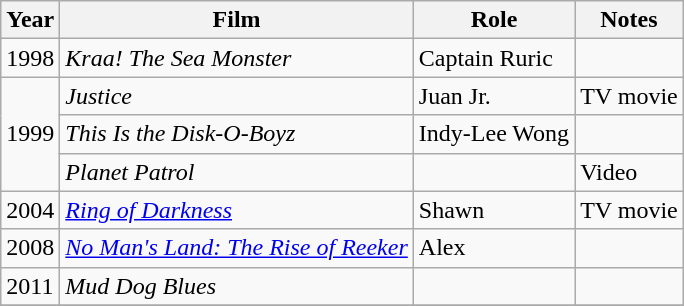<table class="wikitable">
<tr>
<th>Year</th>
<th>Film</th>
<th>Role</th>
<th>Notes</th>
</tr>
<tr>
<td>1998</td>
<td><em>Kraa! The Sea Monster</em></td>
<td>Captain Ruric</td>
<td></td>
</tr>
<tr>
<td rowspan="3">1999</td>
<td><em>Justice</em></td>
<td>Juan Jr.</td>
<td>TV movie</td>
</tr>
<tr>
<td><em>This Is the Disk-O-Boyz</em></td>
<td>Indy-Lee Wong</td>
<td></td>
</tr>
<tr>
<td><em>Planet Patrol</em></td>
<td></td>
<td>Video</td>
</tr>
<tr>
<td>2004</td>
<td><em><a href='#'>Ring of Darkness</a></em></td>
<td>Shawn</td>
<td>TV movie</td>
</tr>
<tr>
<td>2008</td>
<td><em><a href='#'>No Man's Land: The Rise of Reeker</a></em></td>
<td>Alex</td>
<td></td>
</tr>
<tr>
<td>2011</td>
<td><em>Mud Dog Blues</em></td>
<td></td>
<td></td>
</tr>
<tr>
</tr>
</table>
